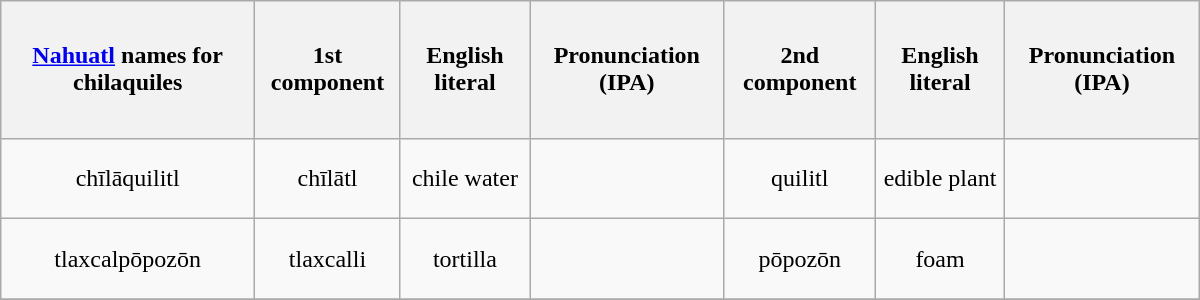<table class="wikitable" style="text-align: center; width: 800px; height: 200px;">
<tr>
<th><a href='#'>Nahuatl</a> names for chilaquiles</th>
<th>1st component</th>
<th>English literal</th>
<th>Pronunciation (IPA)</th>
<th>2nd component</th>
<th>English literal</th>
<th>Pronunciation (IPA)</th>
</tr>
<tr>
<td>chīlāquilitl</td>
<td>chīlātl</td>
<td>chile water</td>
<td></td>
<td>quilitl</td>
<td>edible plant</td>
<td></td>
</tr>
<tr>
<td>tlaxcalpōpozōn</td>
<td>tlaxcalli</td>
<td>tortilla</td>
<td></td>
<td>pōpozōn</td>
<td>foam</td>
<td></td>
</tr>
<tr>
</tr>
</table>
